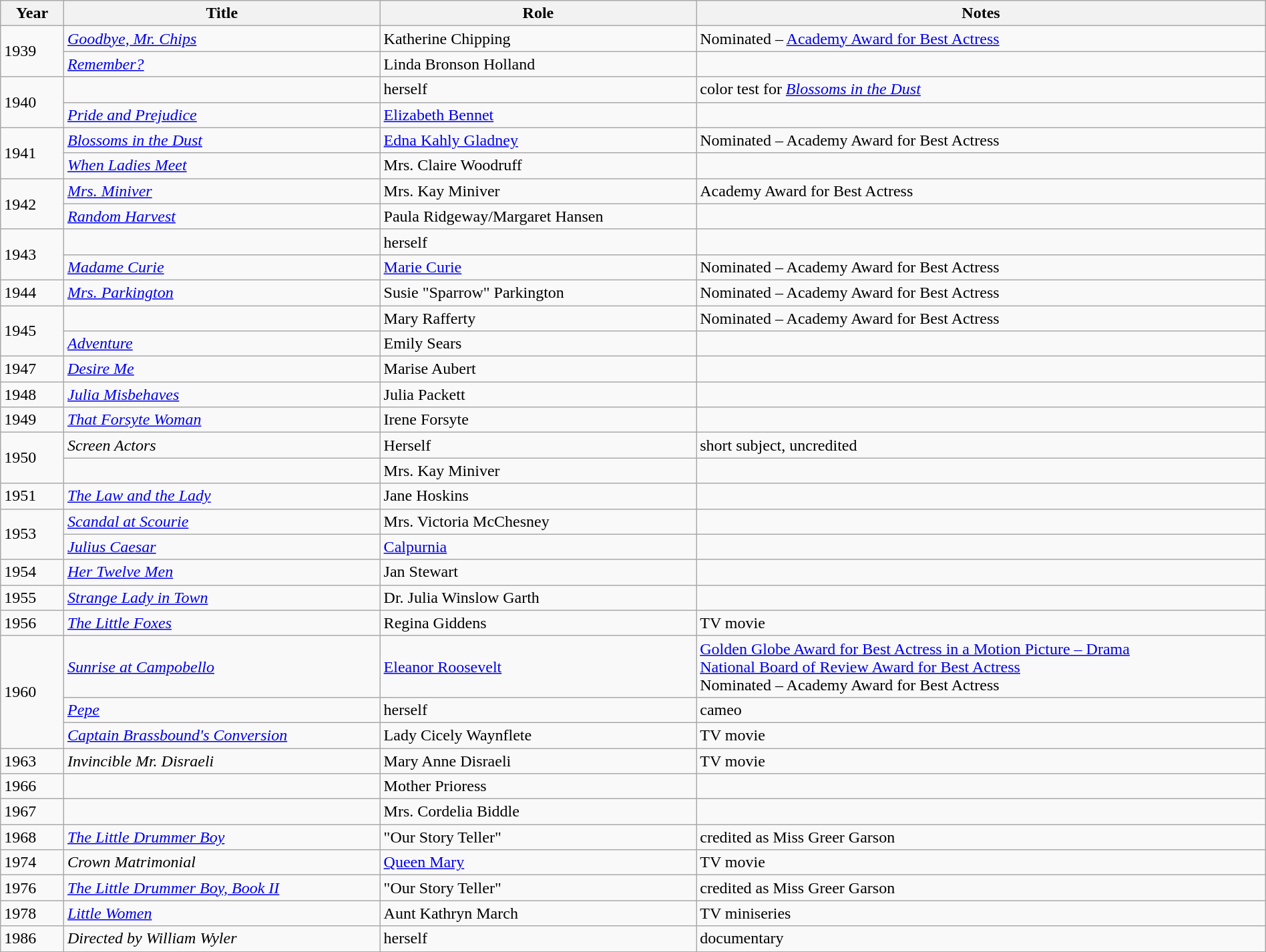<table class="wikitable sortable" width="100%">
<tr>
<th width="5%">Year</th>
<th width="25%">Title</th>
<th width="25%">Role</th>
<th width="45%" class="unsortable">Notes</th>
</tr>
<tr>
<td rowspan="2">1939</td>
<td><em><a href='#'>Goodbye, Mr. Chips</a></em></td>
<td>Katherine Chipping</td>
<td>Nominated – <a href='#'>Academy Award for Best Actress</a></td>
</tr>
<tr>
<td><em><a href='#'>Remember?</a></em></td>
<td>Linda Bronson Holland</td>
<td></td>
</tr>
<tr>
<td rowspan="2">1940</td>
<td><em></em></td>
<td>herself</td>
<td>color test for <em><a href='#'>Blossoms in the Dust</a></em></td>
</tr>
<tr>
<td><em><a href='#'>Pride and Prejudice</a></em></td>
<td><a href='#'>Elizabeth Bennet</a></td>
<td></td>
</tr>
<tr>
<td rowspan="2">1941</td>
<td><em><a href='#'>Blossoms in the Dust</a></em></td>
<td><a href='#'>Edna Kahly Gladney</a></td>
<td>Nominated – Academy Award for Best Actress</td>
</tr>
<tr>
<td><em><a href='#'>When Ladies Meet</a></em></td>
<td>Mrs. Claire Woodruff</td>
<td></td>
</tr>
<tr>
<td rowspan="2">1942</td>
<td><em><a href='#'>Mrs. Miniver</a></em></td>
<td>Mrs. Kay Miniver</td>
<td>Academy Award for Best Actress</td>
</tr>
<tr>
<td><em><a href='#'>Random Harvest</a></em></td>
<td>Paula Ridgeway/Margaret Hansen</td>
<td></td>
</tr>
<tr>
<td rowspan="2">1943</td>
<td><em></em></td>
<td>herself</td>
<td></td>
</tr>
<tr>
<td><em><a href='#'>Madame Curie</a></em></td>
<td><a href='#'>Marie Curie</a></td>
<td>Nominated – Academy Award for Best Actress</td>
</tr>
<tr>
<td>1944</td>
<td><em><a href='#'>Mrs. Parkington</a></em></td>
<td>Susie "Sparrow" Parkington</td>
<td>Nominated – Academy Award for Best Actress</td>
</tr>
<tr>
<td rowspan="2">1945</td>
<td><em></em></td>
<td>Mary Rafferty</td>
<td>Nominated – Academy Award for Best Actress</td>
</tr>
<tr>
<td><em><a href='#'>Adventure</a></em></td>
<td>Emily Sears</td>
<td></td>
</tr>
<tr>
<td>1947</td>
<td><em><a href='#'>Desire Me</a></em></td>
<td>Marise Aubert</td>
<td></td>
</tr>
<tr>
<td>1948</td>
<td><em><a href='#'>Julia Misbehaves</a></em></td>
<td>Julia Packett</td>
<td></td>
</tr>
<tr>
<td>1949</td>
<td><em><a href='#'>That Forsyte Woman</a></em></td>
<td>Irene Forsyte</td>
<td></td>
</tr>
<tr>
<td rowspan="2">1950</td>
<td><em>Screen Actors</em></td>
<td>Herself</td>
<td>short subject, uncredited</td>
</tr>
<tr>
<td><em></em></td>
<td>Mrs. Kay Miniver</td>
<td></td>
</tr>
<tr>
<td>1951</td>
<td><em><a href='#'>The Law and the Lady</a></em></td>
<td>Jane Hoskins</td>
<td></td>
</tr>
<tr>
<td rowspan="2">1953</td>
<td><em><a href='#'>Scandal at Scourie</a></em></td>
<td>Mrs. Victoria McChesney</td>
<td></td>
</tr>
<tr>
<td><em><a href='#'>Julius Caesar</a></em></td>
<td><a href='#'>Calpurnia</a></td>
<td></td>
</tr>
<tr>
<td>1954</td>
<td><em><a href='#'>Her Twelve Men</a></em></td>
<td>Jan Stewart</td>
<td></td>
</tr>
<tr>
<td>1955</td>
<td><em><a href='#'>Strange Lady in Town</a></em></td>
<td>Dr. Julia Winslow Garth</td>
<td></td>
</tr>
<tr>
<td>1956</td>
<td><em><a href='#'>The Little Foxes</a></em></td>
<td>Regina Giddens</td>
<td>TV movie</td>
</tr>
<tr>
<td rowspan="3">1960</td>
<td><em><a href='#'>Sunrise at Campobello</a></em></td>
<td><a href='#'>Eleanor Roosevelt</a></td>
<td><a href='#'>Golden Globe Award for Best Actress in a Motion Picture – Drama</a><br><a href='#'>National Board of Review Award for Best Actress</a><br>Nominated – Academy Award for Best Actress</td>
</tr>
<tr>
<td><em><a href='#'>Pepe</a></em></td>
<td>herself</td>
<td>cameo</td>
</tr>
<tr>
<td><em><a href='#'>Captain Brassbound's Conversion</a></em></td>
<td>Lady Cicely Waynflete</td>
<td>TV movie</td>
</tr>
<tr>
<td>1963</td>
<td><em>Invincible Mr. Disraeli</em></td>
<td>Mary Anne Disraeli</td>
<td>TV movie</td>
</tr>
<tr>
<td>1966</td>
<td><em></em></td>
<td>Mother Prioress</td>
<td></td>
</tr>
<tr>
<td>1967</td>
<td><em></em></td>
<td>Mrs. Cordelia Biddle</td>
<td></td>
</tr>
<tr>
<td>1968</td>
<td><em><a href='#'>The Little Drummer Boy</a></em></td>
<td>"Our Story Teller"</td>
<td>credited as Miss Greer Garson</td>
</tr>
<tr>
<td>1974</td>
<td><em>Crown Matrimonial</em></td>
<td><a href='#'>Queen Mary</a></td>
<td>TV movie</td>
</tr>
<tr>
<td>1976</td>
<td><em><a href='#'>The Little Drummer Boy, Book II</a></em></td>
<td>"Our Story Teller"</td>
<td>credited as Miss Greer Garson</td>
</tr>
<tr>
<td>1978</td>
<td><em><a href='#'>Little Women</a></em></td>
<td>Aunt Kathryn March</td>
<td>TV miniseries</td>
</tr>
<tr>
<td>1986</td>
<td><em>Directed by William Wyler</em></td>
<td>herself</td>
<td>documentary</td>
</tr>
</table>
